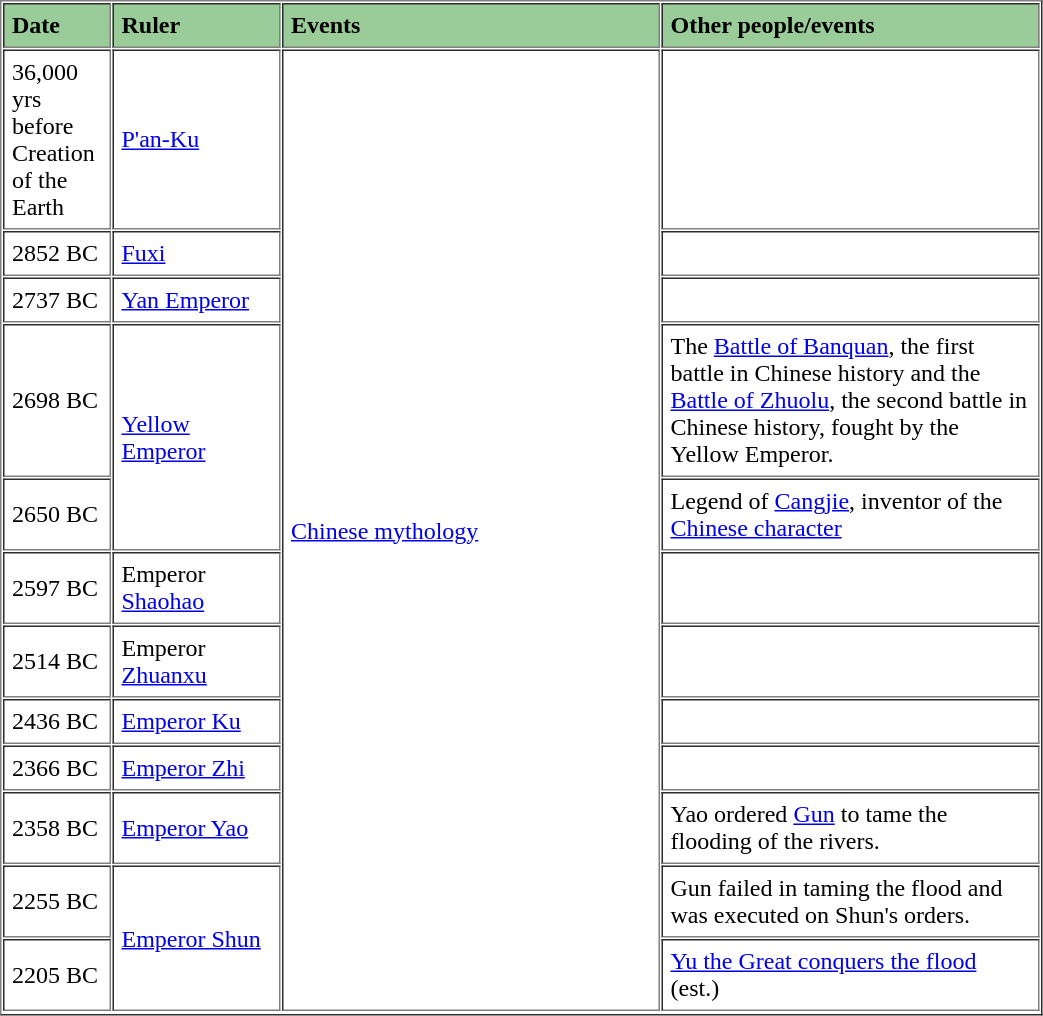<table border="1" cellspacing="1" cellpadding="5">
<tr>
<td width="60pt" bgcolor="#99CC99"><strong>Date</strong></td>
<td width="100pt" bgcolor="#99CC99"><strong>Ruler</strong></td>
<td width="240pt" bgcolor="#99CC99"><strong>Events</strong></td>
<td width="240pt" bgcolor="#99CC99"><strong>Other people/events</strong></td>
</tr>
<tr>
<td>36,000 yrs before Creation of the Earth</td>
<td><a href='#'>P'an-Ku</a></td>
<td rowspan="12"><a href='#'>Chinese mythology</a></td>
<td></td>
</tr>
<tr>
<td>2852 BC</td>
<td><a href='#'>Fuxi</a></td>
<td></td>
</tr>
<tr>
<td>2737 BC</td>
<td><a href='#'>Yan Emperor</a></td>
<td></td>
</tr>
<tr>
<td>2698 BC</td>
<td rowspan="2"><a href='#'>Yellow Emperor</a></td>
<td>The <a href='#'>Battle of Banquan</a>, the first battle in Chinese history and the <a href='#'>Battle of Zhuolu</a>, the second battle in Chinese history, fought by the Yellow Emperor.</td>
</tr>
<tr>
<td>2650 BC</td>
<td>Legend of <a href='#'>Cangjie</a>, inventor of the <a href='#'>Chinese character</a></td>
</tr>
<tr>
<td>2597 BC</td>
<td>Emperor <a href='#'>Shaohao</a></td>
<td></td>
</tr>
<tr>
<td>2514 BC</td>
<td>Emperor <a href='#'>Zhuanxu</a></td>
<td></td>
</tr>
<tr>
<td>2436 BC</td>
<td><a href='#'>Emperor Ku</a></td>
<td></td>
</tr>
<tr>
<td>2366 BC</td>
<td><a href='#'>Emperor Zhi</a></td>
<td></td>
</tr>
<tr>
<td>2358 BC</td>
<td><a href='#'>Emperor Yao</a></td>
<td>Yao ordered <a href='#'>Gun</a> to tame the flooding of the rivers.</td>
</tr>
<tr>
<td>2255 BC</td>
<td rowspan="2"><a href='#'>Emperor Shun</a></td>
<td>Gun failed in taming the flood and was executed on Shun's orders.</td>
</tr>
<tr>
<td>2205 BC</td>
<td><a href='#'>Yu the Great conquers the flood</a> (est.)</td>
</tr>
<tr>
</tr>
</table>
